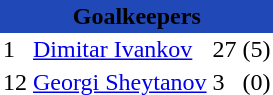<table class="toccolours" border="0" cellpadding="2" cellspacing="0" align="left" style="margin:0.5em;">
<tr>
<th colspan="4" align="center" bgcolor="#2049B7"><span>Goalkeepers</span></th>
</tr>
<tr>
<td>1</td>
<td> <a href='#'>Dimitar Ivankov</a></td>
<td>27</td>
<td>(5)</td>
</tr>
<tr>
<td>12</td>
<td> <a href='#'>Georgi Sheytanov</a></td>
<td>3</td>
<td>(0)</td>
</tr>
<tr>
</tr>
</table>
